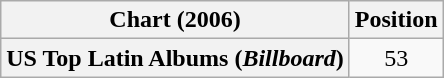<table class="wikitable plainrowheaders" style="text-align:center">
<tr>
<th scope="col">Chart (2006)</th>
<th scope="col">Position</th>
</tr>
<tr>
<th scope="row">US Top Latin Albums (<em>Billboard</em>)</th>
<td>53</td>
</tr>
</table>
